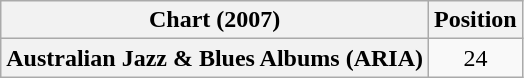<table class="wikitable plainrowheaders" style="text-align:center">
<tr>
<th scope="col">Chart (2007)</th>
<th scope="col">Position</th>
</tr>
<tr>
<th scope="row">Australian Jazz & Blues Albums (ARIA)</th>
<td>24</td>
</tr>
</table>
